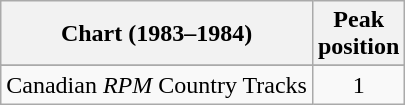<table class="wikitable sortable">
<tr>
<th align="left">Chart (1983–1984)</th>
<th align="center">Peak<br>position</th>
</tr>
<tr>
</tr>
<tr>
<td align="left">Canadian <em>RPM</em> Country Tracks</td>
<td align="center">1</td>
</tr>
</table>
